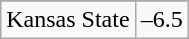<table class="wikitable">
<tr>
</tr>
<tr>
<td>Kansas State</td>
<td>–6.5</td>
</tr>
</table>
